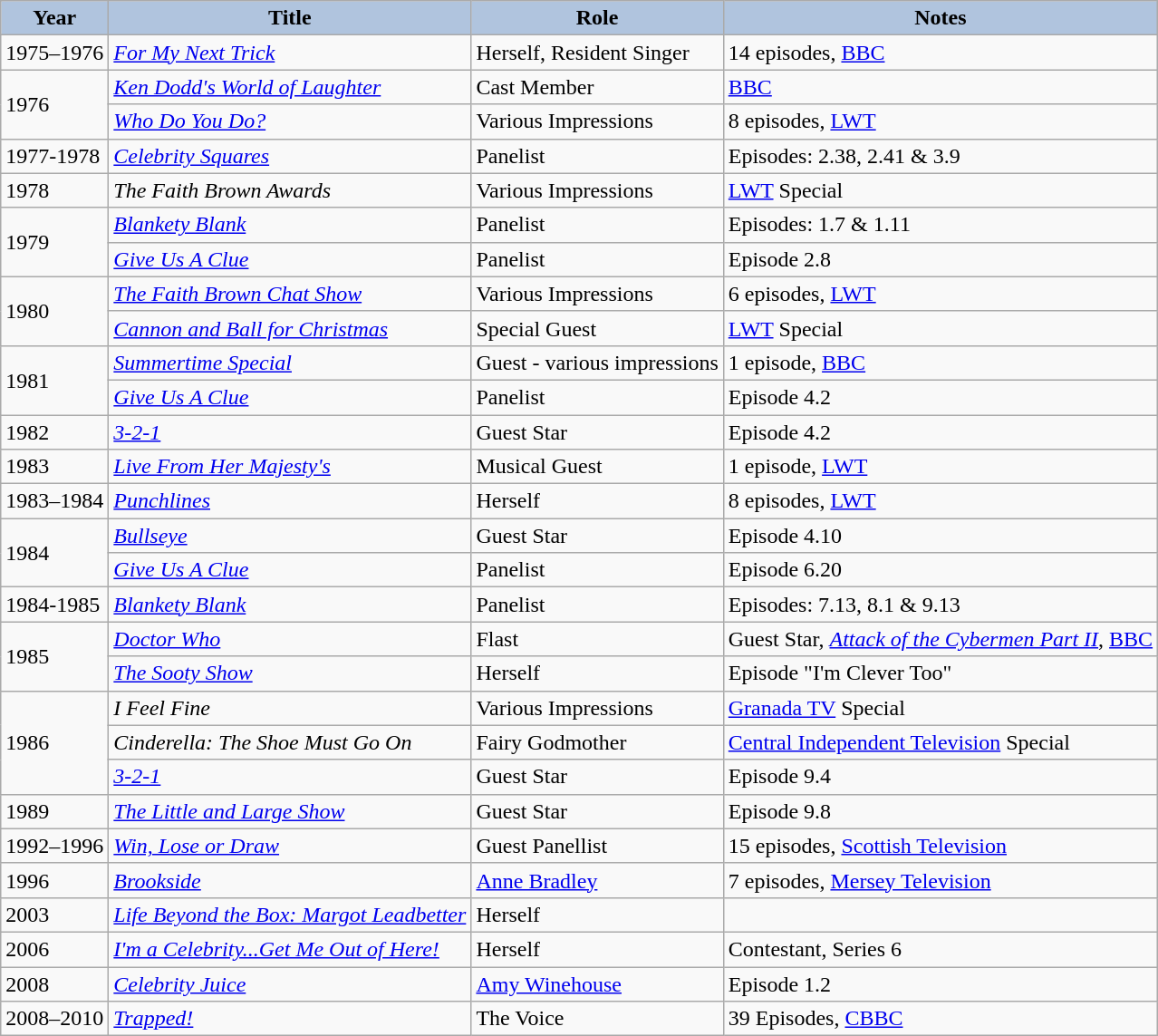<table class="wikitable" style="font-size:100%">
<tr style="text-align:center;">
<th style="background:#B0C4DE;">Year</th>
<th style="background:#B0C4DE;">Title</th>
<th style="background:#B0C4DE;">Role</th>
<th style="background:#B0C4DE;">Notes</th>
</tr>
<tr>
<td>1975–1976</td>
<td><em><a href='#'>For My Next Trick</a></em></td>
<td>Herself, Resident Singer</td>
<td>14 episodes, <a href='#'>BBC</a></td>
</tr>
<tr>
<td rowspan=2>1976</td>
<td><em><a href='#'>Ken Dodd's World of Laughter</a></em></td>
<td>Cast Member</td>
<td><a href='#'>BBC</a></td>
</tr>
<tr>
<td><em><a href='#'>Who Do You Do?</a></em></td>
<td>Various Impressions</td>
<td>8 episodes, <a href='#'>LWT</a></td>
</tr>
<tr>
<td>1977-1978</td>
<td><em><a href='#'>Celebrity Squares</a></em></td>
<td>Panelist</td>
<td>Episodes: 2.38, 2.41 & 3.9</td>
</tr>
<tr>
<td>1978</td>
<td><em>The Faith Brown Awards</em></td>
<td>Various Impressions</td>
<td><a href='#'>LWT</a> Special</td>
</tr>
<tr>
<td rowspan=2>1979</td>
<td><em><a href='#'>Blankety Blank</a></em></td>
<td>Panelist</td>
<td>Episodes: 1.7 & 1.11</td>
</tr>
<tr>
<td><em><a href='#'>Give Us A Clue</a></em></td>
<td>Panelist</td>
<td>Episode 2.8</td>
</tr>
<tr>
<td rowspan=2>1980</td>
<td><em><a href='#'>The Faith Brown Chat Show</a></em></td>
<td>Various Impressions</td>
<td>6 episodes, <a href='#'>LWT</a></td>
</tr>
<tr>
<td><em><a href='#'>Cannon and Ball for Christmas</a></em></td>
<td>Special Guest</td>
<td><a href='#'>LWT</a> Special</td>
</tr>
<tr>
<td rowspan=2>1981</td>
<td><em><a href='#'>Summertime Special</a></em></td>
<td>Guest - various impressions</td>
<td>1 episode, <a href='#'>BBC</a></td>
</tr>
<tr>
<td><em><a href='#'>Give Us A Clue</a></em></td>
<td>Panelist</td>
<td>Episode 4.2</td>
</tr>
<tr>
<td>1982</td>
<td><em><a href='#'>3-2-1</a></em></td>
<td>Guest Star</td>
<td>Episode 4.2</td>
</tr>
<tr>
<td>1983</td>
<td><em><a href='#'>Live From Her Majesty's</a></em></td>
<td>Musical Guest</td>
<td>1 episode, <a href='#'>LWT</a></td>
</tr>
<tr>
<td>1983–1984</td>
<td><em><a href='#'>Punchlines</a></em></td>
<td>Herself</td>
<td>8 episodes, <a href='#'>LWT</a></td>
</tr>
<tr>
<td rowspan=2>1984</td>
<td><em><a href='#'>Bullseye</a></em></td>
<td>Guest Star</td>
<td>Episode 4.10</td>
</tr>
<tr>
<td><em><a href='#'>Give Us A Clue</a></em></td>
<td>Panelist</td>
<td>Episode 6.20</td>
</tr>
<tr>
<td>1984-1985</td>
<td><em><a href='#'>Blankety Blank</a></em></td>
<td>Panelist</td>
<td>Episodes: 7.13, 8.1 & 9.13</td>
</tr>
<tr>
<td rowspan=2>1985</td>
<td><em><a href='#'>Doctor Who</a></em></td>
<td>Flast</td>
<td>Guest Star, <em><a href='#'>Attack of the Cybermen Part II</a></em>, <a href='#'>BBC</a></td>
</tr>
<tr>
<td><em><a href='#'>The Sooty Show</a></em></td>
<td>Herself</td>
<td>Episode "I'm Clever Too"</td>
</tr>
<tr>
<td rowspan=3>1986</td>
<td><em>I Feel Fine</em></td>
<td>Various Impressions</td>
<td><a href='#'>Granada TV</a> Special</td>
</tr>
<tr>
<td><em>Cinderella: The Shoe Must Go On</em></td>
<td>Fairy Godmother</td>
<td><a href='#'>Central Independent Television</a> Special</td>
</tr>
<tr>
<td><em><a href='#'>3-2-1</a></em></td>
<td>Guest Star</td>
<td>Episode 9.4</td>
</tr>
<tr>
<td>1989</td>
<td><em><a href='#'>The Little and Large Show</a></em></td>
<td>Guest Star</td>
<td>Episode 9.8</td>
</tr>
<tr>
<td>1992–1996</td>
<td><em><a href='#'>Win, Lose or Draw</a></em></td>
<td>Guest Panellist</td>
<td>15 episodes, <a href='#'>Scottish Television</a></td>
</tr>
<tr>
<td>1996</td>
<td><em><a href='#'>Brookside</a></em></td>
<td><a href='#'>Anne Bradley</a></td>
<td>7 episodes, <a href='#'>Mersey Television</a></td>
</tr>
<tr>
<td>2003</td>
<td><em><a href='#'>Life Beyond the Box: Margot Leadbetter</a></em></td>
<td>Herself</td>
<td></td>
</tr>
<tr>
<td>2006</td>
<td><em><a href='#'>I'm a Celebrity...Get Me Out of Here!</a></em></td>
<td>Herself</td>
<td>Contestant, Series 6</td>
</tr>
<tr>
<td>2008</td>
<td><em><a href='#'>Celebrity Juice</a></em></td>
<td><a href='#'>Amy Winehouse</a></td>
<td>Episode 1.2</td>
</tr>
<tr>
<td>2008–2010</td>
<td><em><a href='#'>Trapped!</a></em></td>
<td>The Voice</td>
<td>39 Episodes, <a href='#'>CBBC</a></td>
</tr>
</table>
